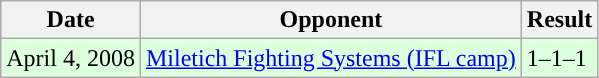<table class="wikitable">
<tr>
<th>Date</th>
<th>Opponent</th>
<th>Result</th>
</tr>
<tr style="background: #ddffdd;">
<td>April 4, 2008</td>
<td><a href='#'>Miletich Fighting Systems (IFL camp)</a></td>
<td>1–1–1</td>
</tr>
</table>
